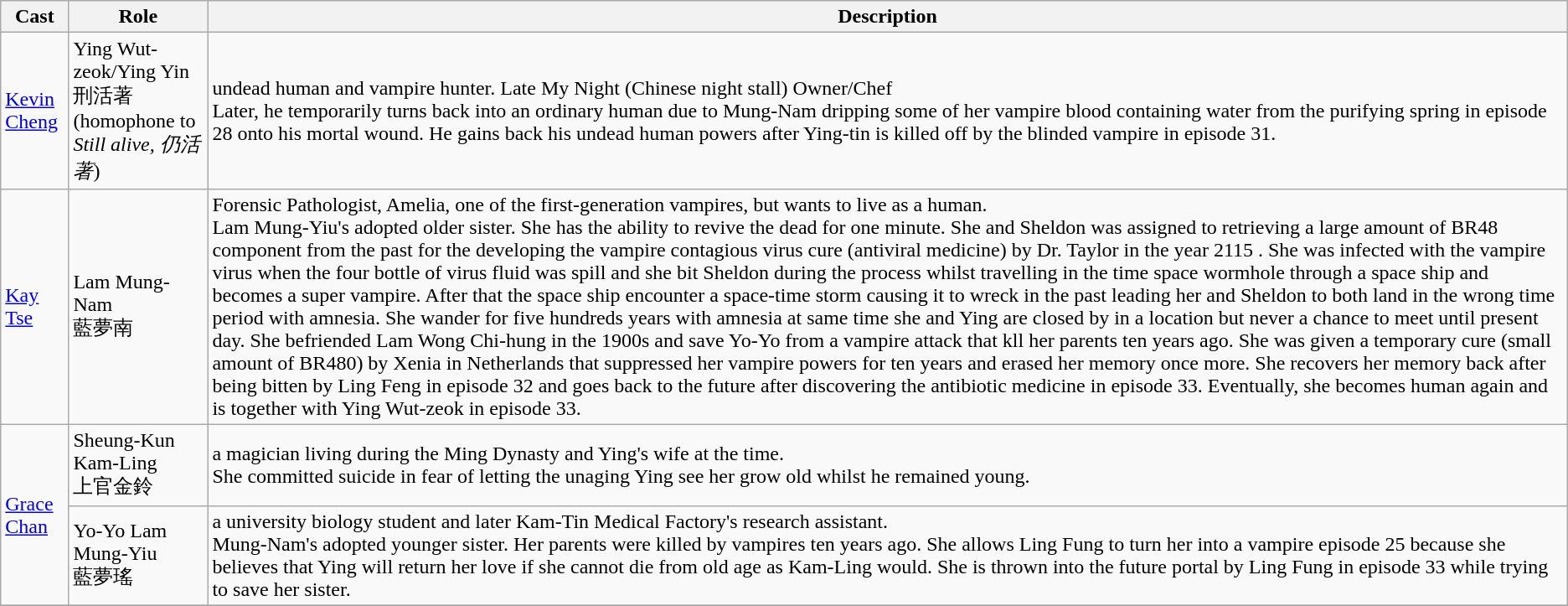<table class="wikitable">
<tr>
<th>Cast</th>
<th>Role</th>
<th>Description</th>
</tr>
<tr>
<td><a href='#'>Kevin Cheng</a></td>
<td>Ying Wut-zeok/Ying Yin <br> 刑活著 (homophone to <em>Still alive, 仍活著</em>)</td>
<td>undead human and vampire hunter. Late My Night (Chinese night stall) Owner/Chef<br>Later, he temporarily turns back into an ordinary human due to Mung-Nam dripping some of her vampire blood containing water from the purifying spring in episode 28 onto his mortal wound.
He gains back his undead human powers after Ying-tin is killed off by the blinded vampire in episode 31.</td>
</tr>
<tr>
<td><a href='#'>Kay Tse</a></td>
<td>Lam Mung-Nam <br> 藍夢南</td>
<td>Forensic Pathologist, Amelia, one of the first-generation vampires, but wants to live as a human.<br>Lam Mung-Yiu's adopted older sister. 
She has the ability to revive the dead for one minute. 
She and Sheldon was assigned to retrieving a large amount of BR48 component from the past for the developing the vampire contagious virus cure (antiviral medicine) by Dr. Taylor in the year 2115 . She was infected with the vampire virus when the four bottle of virus fluid was spill and she bit Sheldon during the process whilst travelling in the time space wormhole through a space ship and becomes a super vampire. After that the space ship encounter a space-time storm causing it to wreck in the past leading her and Sheldon to both land in the wrong time period with amnesia. She wander for five hundreds years with amnesia at same time she and Ying are closed by in a location but never a chance to meet until present day. She befriended Lam Wong Chi-hung in the 1900s and save Yo-Yo from a vampire attack that kll her parents ten years ago. She was given a temporary cure (small amount of BR480) by Xenia in Netherlands  that suppressed her vampire powers for ten years and erased her memory once more. She recovers her memory back after being bitten by Ling Feng in episode 32 and goes back to the future after discovering the antibiotic medicine in episode 33. Eventually, she becomes human again and is together with Ying Wut-zeok in episode 33.</td>
</tr>
<tr>
<td rowspan="2"><a href='#'>Grace Chan</a></td>
<td>Sheung-Kun Kam-Ling <br> 上官金鈴</td>
<td>a magician living during the Ming Dynasty and Ying's wife at the time.<br>She committed suicide in fear of letting the unaging Ying see her grow old whilst he remained young.</td>
</tr>
<tr>
<td>Yo-Yo Lam Mung-Yiu <br> 藍夢瑤</td>
<td>a university biology student and later Kam-Tin Medical Factory's research assistant.<br>Mung-Nam's adopted  younger sister. Her parents were killed by vampires ten years ago. 
She allows Ling Fung to turn her into a vampire episode 25 because she believes that Ying will return her love if she cannot die from old age as Kam-Ling would. 
She is thrown into the future portal by Ling Fung in episode 33 while trying to save her sister.</td>
</tr>
<tr>
</tr>
</table>
